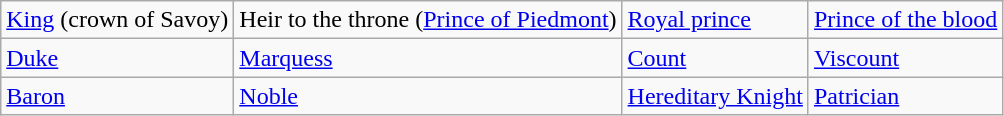<table class="wikitable">
<tr>
<td> <a href='#'>King</a> (crown of Savoy)</td>
<td> Heir to the throne (<a href='#'>Prince of Piedmont</a>)</td>
<td> <a href='#'>Royal prince</a></td>
<td> <a href='#'>Prince of the blood</a></td>
</tr>
<tr>
<td> <a href='#'>Duke</a></td>
<td> <a href='#'>Marquess</a></td>
<td> <a href='#'>Count</a></td>
<td> <a href='#'>Viscount</a></td>
</tr>
<tr>
<td> <a href='#'>Baron</a></td>
<td> <a href='#'>Noble</a></td>
<td> <a href='#'>Hereditary Knight</a></td>
<td> <a href='#'>Patrician</a></td>
</tr>
</table>
